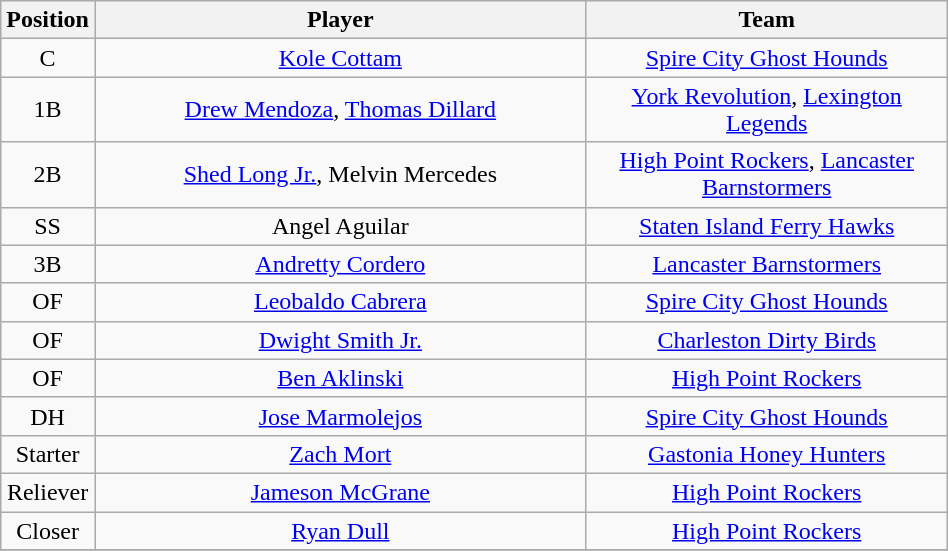<table class="wikitable"  style="width:50%; text-align:center;">
<tr>
<th style="width:5%;">Position</th>
<th style="width:55%;">Player</th>
<th style="width:55%;">Team</th>
</tr>
<tr>
<td>C</td>
<td><a href='#'>Kole Cottam</a></td>
<td><a href='#'>Spire City Ghost Hounds</a></td>
</tr>
<tr>
<td>1B</td>
<td><a href='#'>Drew Mendoza</a>, <a href='#'>Thomas Dillard</a></td>
<td><a href='#'>York Revolution</a>, <a href='#'>Lexington Legends</a></td>
</tr>
<tr>
<td>2B</td>
<td><a href='#'>Shed Long Jr.</a>, Melvin Mercedes</td>
<td><a href='#'>High Point Rockers</a>, <a href='#'>Lancaster Barnstormers</a></td>
</tr>
<tr>
<td>SS</td>
<td>Angel Aguilar</td>
<td><a href='#'>Staten Island Ferry Hawks</a></td>
</tr>
<tr>
<td>3B</td>
<td><a href='#'>Andretty Cordero</a></td>
<td><a href='#'>Lancaster Barnstormers</a></td>
</tr>
<tr>
<td>OF</td>
<td><a href='#'>Leobaldo Cabrera</a></td>
<td><a href='#'>Spire City Ghost Hounds</a></td>
</tr>
<tr>
<td>OF</td>
<td><a href='#'>Dwight Smith Jr.</a></td>
<td><a href='#'>Charleston Dirty Birds</a></td>
</tr>
<tr>
<td>OF</td>
<td><a href='#'>Ben Aklinski</a></td>
<td><a href='#'>High Point Rockers</a></td>
</tr>
<tr>
<td>DH</td>
<td><a href='#'>Jose Marmolejos</a></td>
<td><a href='#'>Spire City Ghost Hounds</a></td>
</tr>
<tr>
<td>Starter</td>
<td><a href='#'>Zach Mort</a></td>
<td><a href='#'>Gastonia Honey Hunters</a></td>
</tr>
<tr>
<td>Reliever</td>
<td><a href='#'>Jameson McGrane</a></td>
<td><a href='#'>High Point Rockers</a></td>
</tr>
<tr>
<td>Closer</td>
<td><a href='#'>Ryan Dull</a></td>
<td><a href='#'>High Point Rockers</a></td>
</tr>
<tr>
</tr>
</table>
